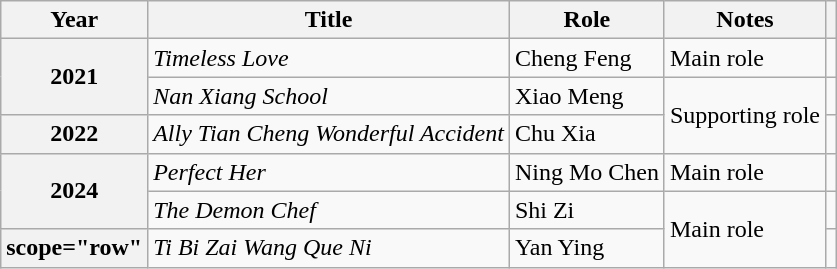<table class="wikitable plainrowheaders sortable">
<tr>
<th scope="col">Year</th>
<th scope="col">Title</th>
<th scope="col">Role</th>
<th scope="col">Notes</th>
<th class="unsortable" scope="col"></th>
</tr>
<tr>
<th scope="row" rowspan="2">2021</th>
<td><em>Timeless Love</em></td>
<td>Cheng Feng</td>
<td>Main role</td>
<td style="text-align:center"></td>
</tr>
<tr>
<td><em>Nan Xiang School</em></td>
<td>Xiao Meng</td>
<td rowspan="2">Supporting role</td>
<td style="text-align:center"></td>
</tr>
<tr>
<th scope="row">2022</th>
<td><em>Ally Tian Cheng Wonderful Accident</em></td>
<td>Chu Xia</td>
<td style="text-align:center"></td>
</tr>
<tr>
<th scope="row" rowspan="2">2024</th>
<td><em>Perfect Her</em></td>
<td>Ning Mo Chen</td>
<td>Main role</td>
<td style="text-align:center"></td>
</tr>
<tr>
<td><em>The Demon Chef</em></td>
<td>Shi Zi</td>
<td rowspan="2">Main role</td>
<td style="text-align:center"></td>
</tr>
<tr>
<th>scope="row" </th>
<td><em>Ti Bi Zai Wang Que Ni</em></td>
<td>Yan Ying</td>
<td style="text-align:center"></td>
</tr>
</table>
